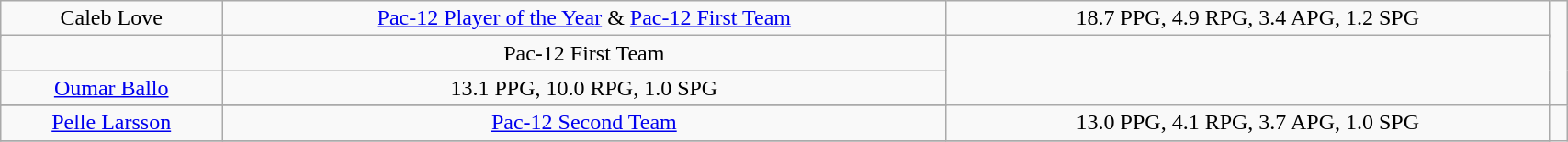<table class="wikitable" style="width: 90%;text-align: center;">
<tr align="center">
<td rowspan="2">Caleb Love</td>
<td><a href='#'>Pac-12 Player of the Year</a> & <a href='#'>Pac-12 First Team</a></td>
<td rowspan="2">18.7 PPG, 4.9 RPG, 3.4 APG, 1.2 SPG</td>
<td rowspan="4"></td>
</tr>
<tr align="center">
<td rowspan="2">Pac-12 First Team</td>
</tr>
<tr>
</tr>
<tr align="center">
<td><a href='#'>Oumar Ballo</a></td>
<td>13.1 PPG, 10.0 RPG, 1.0 SPG</td>
</tr>
<tr>
</tr>
<tr align="center">
<td><a href='#'>Pelle Larsson</a></td>
<td><a href='#'>Pac-12 Second Team</a></td>
<td>13.0 PPG, 4.1 RPG, 3.7 APG, 1.0 SPG</td>
</tr>
<tr>
</tr>
</table>
